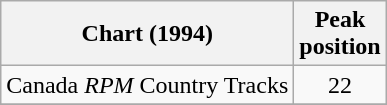<table class="wikitable sortable">
<tr>
<th align="left">Chart (1994)</th>
<th align="center">Peak<br>position</th>
</tr>
<tr>
<td align="left">Canada <em>RPM</em> Country Tracks</td>
<td align="center">22</td>
</tr>
<tr>
</tr>
</table>
